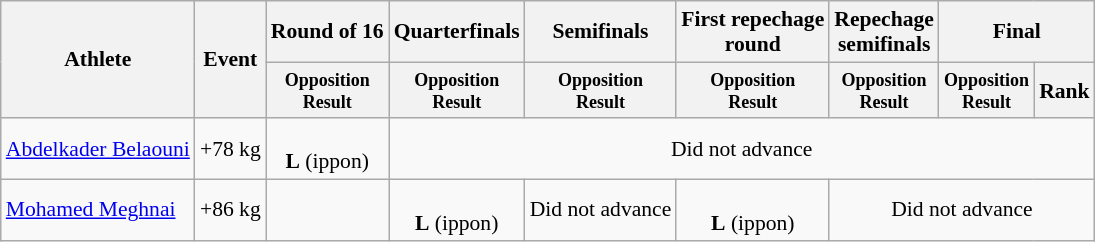<table class="wikitable" style="font-size:90%">
<tr>
<th rowspan="2">Athlete</th>
<th rowspan="2">Event</th>
<th>Round of 16</th>
<th>Quarterfinals</th>
<th>Semifinals</th>
<th>First repechage <br>round</th>
<th>Repechage <br>semifinals</th>
<th colspan="2">Final</th>
</tr>
<tr>
<th style="line-height:1em"><small>Opposition<br>Result</small></th>
<th style="line-height:1em"><small>Opposition<br>Result</small></th>
<th style="line-height:1em"><small>Opposition<br>Result</small></th>
<th style="line-height:1em"><small>Opposition<br>Result</small></th>
<th style="line-height:1em"><small>Opposition<br>Result</small></th>
<th style="line-height:1em"><small>Opposition<br>Result</small></th>
<th style="line-height:1em">Rank</th>
</tr>
<tr>
<td><a href='#'>Abdelkader Belaouni</a></td>
<td>+78 kg</td>
<td align=center><br><strong>L</strong> (ippon)</td>
<td align=center colspan=6>Did not advance</td>
</tr>
<tr>
<td><a href='#'>Mohamed Meghnai</a></td>
<td>+86 kg</td>
<td></td>
<td align=center><br><strong>L</strong> (ippon)</td>
<td align=center>Did not advance</td>
<td align=center><br><strong>L</strong> (ippon)</td>
<td align=center colspan=3>Did not advance</td>
</tr>
</table>
